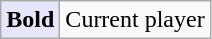<table class=wikitable>
<tr>
<td bgcolor=E6E6FA><strong>Bold</strong></td>
<td>Current player</td>
</tr>
</table>
